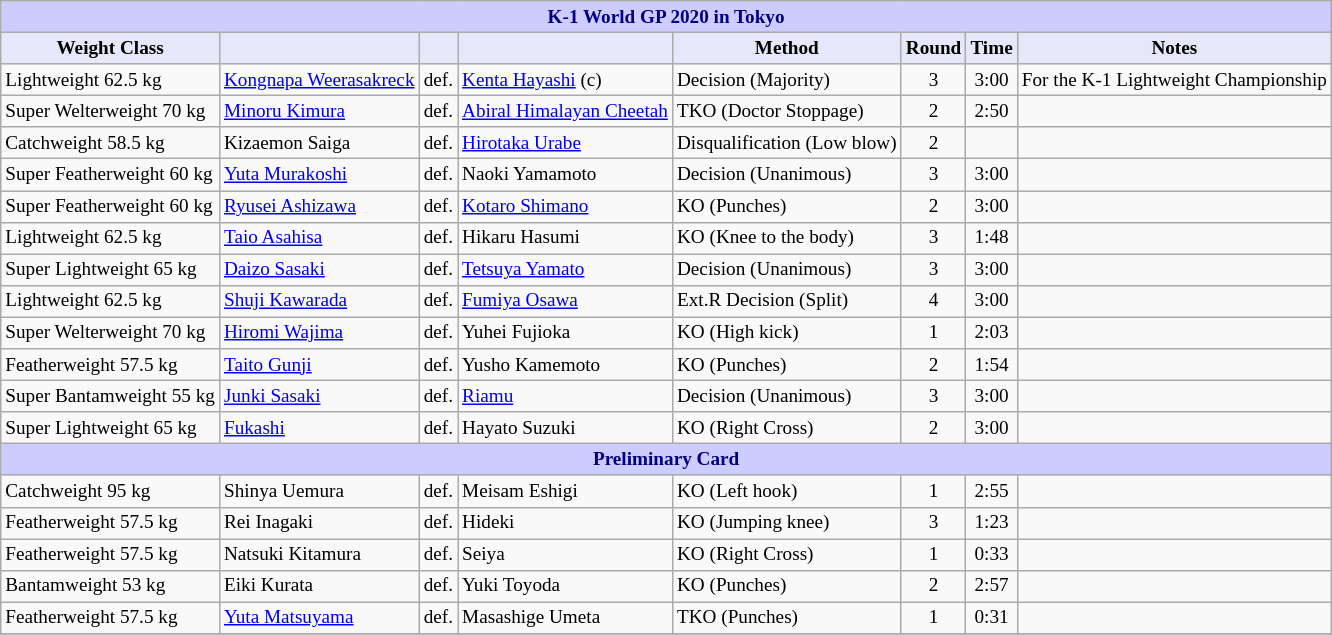<table class="wikitable" style="font-size: 80%;">
<tr>
<th colspan="8" style="background-color: #ccf; color: #000080; text-align: center;"><strong>K-1 World GP 2020 in Tokyo</strong></th>
</tr>
<tr>
<th colspan="1" style="background-color: #E6E8FA; color: #000000; text-align: center;">Weight Class</th>
<th colspan="1" style="background-color: #E6E8FA; color: #000000; text-align: center;"></th>
<th colspan="1" style="background-color: #E6E8FA; color: #000000; text-align: center;"></th>
<th colspan="1" style="background-color: #E6E8FA; color: #000000; text-align: center;"></th>
<th colspan="1" style="background-color: #E6E8FA; color: #000000; text-align: center;">Method</th>
<th colspan="1" style="background-color: #E6E8FA; color: #000000; text-align: center;">Round</th>
<th colspan="1" style="background-color: #E6E8FA; color: #000000; text-align: center;">Time</th>
<th colspan="1" style="background-color: #E6E8FA; color: #000000; text-align: center;">Notes</th>
</tr>
<tr>
<td>Lightweight 62.5 kg</td>
<td> <a href='#'>Kongnapa Weerasakreck</a></td>
<td align=center>def.</td>
<td> <a href='#'>Kenta Hayashi</a> (c)</td>
<td>Decision (Majority)</td>
<td align=center>3</td>
<td align=center>3:00</td>
<td>For the K-1 Lightweight Championship</td>
</tr>
<tr>
<td>Super Welterweight 70 kg</td>
<td> <a href='#'>Minoru Kimura</a></td>
<td align=center>def.</td>
<td> <a href='#'>Abiral Himalayan Cheetah</a></td>
<td>TKO (Doctor Stoppage)</td>
<td align=center>2</td>
<td align=center>2:50</td>
<td></td>
</tr>
<tr>
<td>Catchweight 58.5 kg</td>
<td> Kizaemon Saiga</td>
<td align=center>def.</td>
<td> <a href='#'>Hirotaka Urabe</a></td>
<td>Disqualification (Low blow)</td>
<td align=center>2</td>
<td align=center></td>
<td></td>
</tr>
<tr>
<td>Super Featherweight 60 kg</td>
<td> <a href='#'>Yuta Murakoshi</a></td>
<td align=center>def.</td>
<td> Naoki Yamamoto</td>
<td>Decision (Unanimous)</td>
<td align=center>3</td>
<td align=center>3:00</td>
<td></td>
</tr>
<tr>
<td>Super Featherweight 60 kg</td>
<td> <a href='#'>Ryusei Ashizawa</a></td>
<td align=center>def.</td>
<td> <a href='#'>Kotaro Shimano</a></td>
<td>KO (Punches)</td>
<td align=center>2</td>
<td align=center>3:00</td>
<td></td>
</tr>
<tr>
<td>Lightweight 62.5 kg</td>
<td> <a href='#'>Taio Asahisa</a></td>
<td align=center>def.</td>
<td> Hikaru Hasumi</td>
<td>KO (Knee to the body)</td>
<td align=center>3</td>
<td align=center>1:48</td>
<td></td>
</tr>
<tr>
<td>Super Lightweight 65 kg</td>
<td> <a href='#'>Daizo Sasaki</a></td>
<td align=center>def.</td>
<td> <a href='#'>Tetsuya Yamato</a></td>
<td>Decision (Unanimous)</td>
<td align=center>3</td>
<td align=center>3:00</td>
<td></td>
</tr>
<tr>
<td>Lightweight 62.5 kg</td>
<td> <a href='#'>Shuji Kawarada</a></td>
<td align=center>def.</td>
<td> <a href='#'>Fumiya Osawa</a></td>
<td>Ext.R Decision (Split)</td>
<td align=center>4</td>
<td align=center>3:00</td>
<td></td>
</tr>
<tr>
<td>Super Welterweight 70 kg</td>
<td> <a href='#'>Hiromi Wajima</a></td>
<td align=center>def.</td>
<td> Yuhei Fujioka</td>
<td>KO (High kick)</td>
<td align=center>1</td>
<td align=center>2:03</td>
<td></td>
</tr>
<tr>
<td>Featherweight 57.5 kg</td>
<td> <a href='#'>Taito Gunji</a></td>
<td align=center>def.</td>
<td> Yusho Kamemoto</td>
<td>KO (Punches)</td>
<td align=center>2</td>
<td align=center>1:54</td>
<td></td>
</tr>
<tr>
<td>Super Bantamweight 55 kg</td>
<td> <a href='#'>Junki Sasaki</a></td>
<td align=center>def.</td>
<td> <a href='#'>Riamu</a></td>
<td>Decision (Unanimous)</td>
<td align=center>3</td>
<td align=center>3:00</td>
<td></td>
</tr>
<tr>
<td>Super Lightweight 65 kg</td>
<td> <a href='#'>Fukashi</a></td>
<td align=center>def.</td>
<td> Hayato Suzuki</td>
<td>KO (Right Cross)</td>
<td align=center>2</td>
<td align=center>3:00</td>
<td></td>
</tr>
<tr>
<th colspan="8" style="background-color: #ccf; color: #000080; text-align: center;"><strong>Preliminary Card</strong></th>
</tr>
<tr>
<td>Catchweight 95 kg</td>
<td> Shinya Uemura</td>
<td align=center>def.</td>
<td> Meisam Eshigi</td>
<td>KO (Left hook)</td>
<td align=center>1</td>
<td align=center>2:55</td>
<td></td>
</tr>
<tr>
<td>Featherweight 57.5 kg</td>
<td> Rei Inagaki</td>
<td align=center>def.</td>
<td> Hideki</td>
<td>KO (Jumping knee)</td>
<td align=center>3</td>
<td align=center>1:23</td>
<td></td>
</tr>
<tr>
<td>Featherweight 57.5 kg</td>
<td> Natsuki Kitamura</td>
<td align=center>def.</td>
<td> Seiya</td>
<td>KO (Right Cross)</td>
<td align=center>1</td>
<td align=center>0:33</td>
<td></td>
</tr>
<tr>
<td>Bantamweight 53 kg</td>
<td> Eiki Kurata</td>
<td align=center>def.</td>
<td> Yuki Toyoda</td>
<td>KO (Punches)</td>
<td align=center>2</td>
<td align=center>2:57</td>
<td></td>
</tr>
<tr>
<td>Featherweight 57.5 kg</td>
<td> <a href='#'>Yuta Matsuyama</a></td>
<td align=center>def.</td>
<td> Masashige Umeta</td>
<td>TKO (Punches)</td>
<td align=center>1</td>
<td align=center>0:31</td>
<td></td>
</tr>
<tr>
</tr>
</table>
